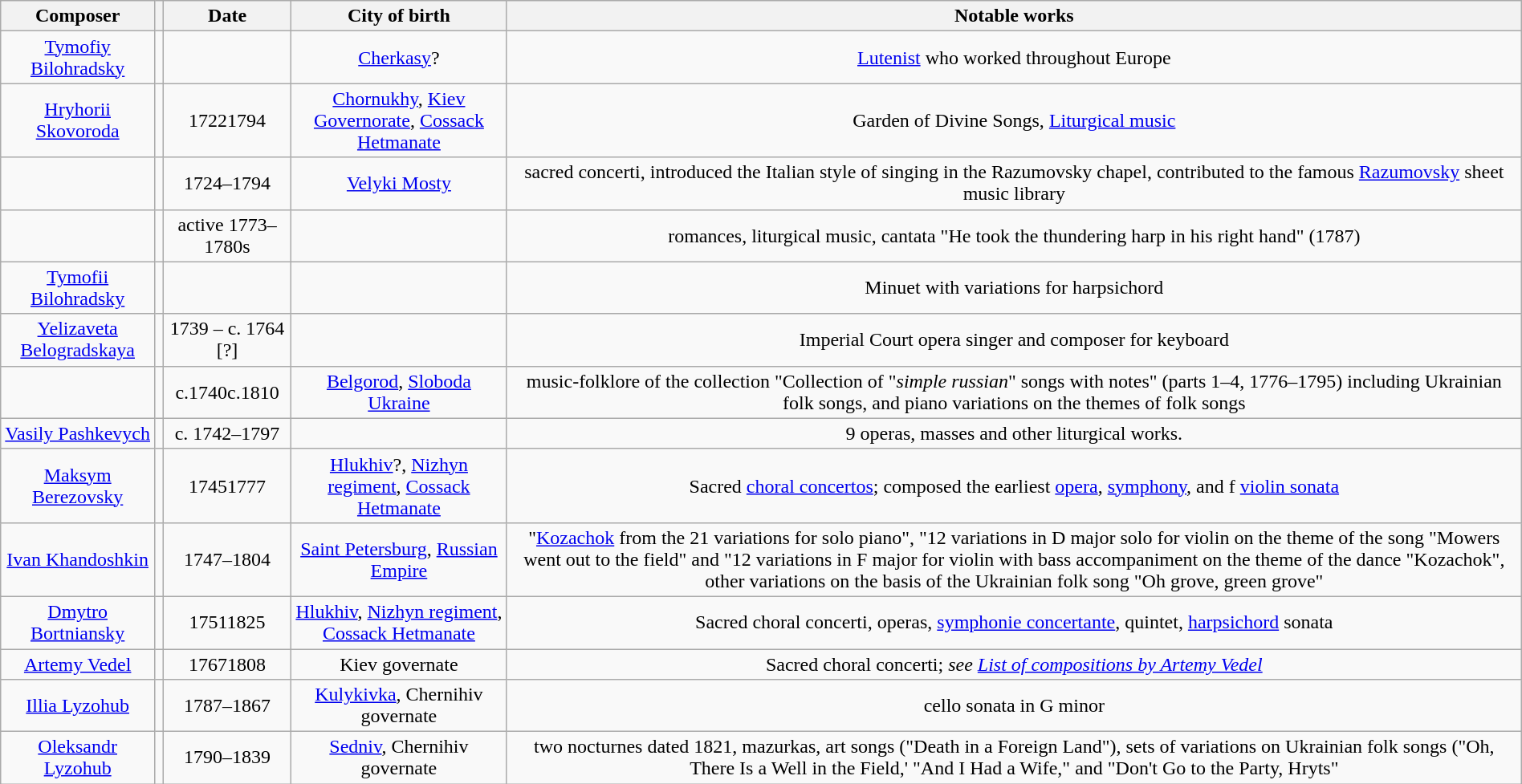<table class="wikitable sortable" style="width:100%; text-align: center">
<tr>
<th>Composer</th>
<th></th>
<th>Date</th>
<th>City of birth</th>
<th>Notable works</th>
</tr>
<tr>
<td><a href='#'>Tymofiy Bilohradsky</a></td>
<td></td>
<td></td>
<td><a href='#'>Cherkasy</a>?</td>
<td><a href='#'>Lutenist</a> who worked throughout Europe</td>
</tr>
<tr>
<td><a href='#'>Hryhorii Skovoroda</a></td>
<td></td>
<td>17221794</td>
<td><a href='#'>Chornukhy</a>, <a href='#'>Kiev Governorate</a>, <a href='#'>Cossack Hetmanate</a></td>
<td>Garden of Divine Songs, <a href='#'>Liturgical music</a></td>
</tr>
<tr>
<td></td>
<td></td>
<td>1724–1794</td>
<td><a href='#'>Velyki Mosty</a></td>
<td>sacred concerti, introduced the Italian style of singing in the Razumovsky chapel, contributed to the famous <a href='#'>Razumovsky</a> sheet music library</td>
</tr>
<tr>
<td></td>
<td></td>
<td>active 1773–1780s</td>
<td></td>
<td>romances, liturgical music, cantata "He took the thundering harp in his right hand" (1787)</td>
</tr>
<tr>
<td><a href='#'>Tymofii Bilohradsky</a></td>
<td></td>
<td></td>
<td></td>
<td>Minuet with variations for harpsichord</td>
</tr>
<tr>
<td><a href='#'>Yelizaveta Belogradskaya</a></td>
<td></td>
<td>1739 – c. 1764 [?]</td>
<td></td>
<td>Imperial Court opera singer and composer for keyboard</td>
</tr>
<tr>
<td></td>
<td></td>
<td>c.1740c.1810</td>
<td><a href='#'>Belgorod</a>, <a href='#'>Sloboda Ukraine</a></td>
<td>music-folklore of the collection "Collection of "<em>simple russian</em>" songs with notes" (parts 1–4, 1776–1795) including Ukrainian folk songs, and piano variations on the themes of folk songs</td>
</tr>
<tr>
<td><a href='#'>Vasily Pashkevych</a></td>
<td></td>
<td>c. 1742–1797</td>
<td></td>
<td>9 operas, masses and other liturgical works.</td>
</tr>
<tr>
<td><a href='#'>Maksym Berezovsky</a></td>
<td></td>
<td>17451777</td>
<td><a href='#'>Hlukhiv</a>?, <a href='#'>Nizhyn regiment</a>, <a href='#'>Cossack Hetmanate</a></td>
<td>Sacred <a href='#'>choral concertos</a>; composed the earliest <a href='#'>opera</a>, <a href='#'>symphony</a>, and f <a href='#'>violin sonata</a></td>
</tr>
<tr>
<td><a href='#'>Ivan Khandoshkin</a></td>
<td></td>
<td>1747–1804</td>
<td><a href='#'>Saint Petersburg</a>, <a href='#'>Russian Empire</a></td>
<td>"<a href='#'>Kozachok</a> from the 21 variations for solo piano", "12 variations in D major solo for violin on the theme of the song "Mowers went out to the field" and "12 variations in F major for violin with bass accompaniment on the theme of the dance "Kozachok", other variations on the basis of the Ukrainian folk song "Oh grove, green grove"</td>
</tr>
<tr>
<td><a href='#'>Dmytro Bortniansky</a></td>
<td></td>
<td>17511825</td>
<td><a href='#'>Hlukhiv</a>, <a href='#'>Nizhyn regiment</a>, <a href='#'>Cossack Hetmanate</a></td>
<td>Sacred choral concerti, operas, <a href='#'>symphonie concertante</a>, quintet, <a href='#'>harpsichord</a> sonata</td>
</tr>
<tr>
<td><a href='#'>Artemy Vedel</a></td>
<td></td>
<td>17671808</td>
<td>Kiev governate</td>
<td>Sacred choral concerti; <em>see <a href='#'>List of compositions by Artemy Vedel</a></em></td>
</tr>
<tr>
<td><a href='#'>Illia Lyzohub</a></td>
<td></td>
<td>1787–1867</td>
<td><a href='#'>Kulykivka</a>, Chernihiv governate</td>
<td>cello sonata in G minor</td>
</tr>
<tr>
<td><a href='#'>Oleksandr Lyzohub</a></td>
<td></td>
<td>1790–1839</td>
<td><a href='#'>Sedniv</a>, Chernihiv governate</td>
<td>two nocturnes dated 1821, mazurkas, art songs ("Death in a Foreign Land"), sets of variations on Ukrainian folk songs ("Oh, There Is a Well in the Field,' "And I Had a Wife," and "Don't Go to the Party, Hryts"</td>
</tr>
</table>
